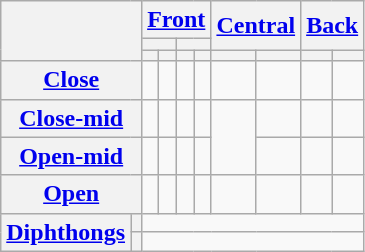<table class="wikitable" style="margin:aut">
<tr>
<th colspan="2" rowspan="3"></th>
<th colspan="4"><a href='#'>Front</a></th>
<th colspan="2" rowspan="2"><a href='#'>Central</a></th>
<th colspan="2" rowspan="2"><a href='#'>Back</a></th>
</tr>
<tr>
<th colspan="2"></th>
<th colspan="2"></th>
</tr>
<tr>
<th></th>
<th></th>
<th></th>
<th></th>
<th></th>
<th></th>
<th></th>
<th></th>
</tr>
<tr align="center">
<th colspan="2"><a href='#'>Close</a></th>
<td> </td>
<td> </td>
<td> </td>
<td> </td>
<td></td>
<td></td>
<td> </td>
<td> </td>
</tr>
<tr align="center">
<th colspan="2"><a href='#'>Close-mid</a></th>
<td> </td>
<td> </td>
<td> </td>
<td> </td>
<td rowspan="2"> </td>
<td></td>
<td> </td>
<td> </td>
</tr>
<tr align=center>
<th colspan="2"><a href='#'>Open-mid</a></th>
<td> </td>
<td> </td>
<td> </td>
<td> </td>
<td></td>
<td> </td>
<td> </td>
</tr>
<tr align="center">
<th colspan="2"><a href='#'>Open</a></th>
<td></td>
<td></td>
<td></td>
<td></td>
<td></td>
<td> </td>
<td> </td>
<td></td>
</tr>
<tr align="center">
<th rowspan="2"><a href='#'>Diphthongs</a></th>
<th></th>
<td colspan="8"></td>
</tr>
<tr align="center">
<th></th>
<td colspan="8"></td>
</tr>
</table>
